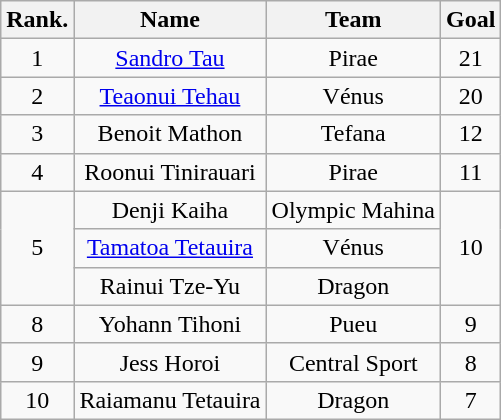<table class="wikitable" style="text-align:center;">
<tr>
<th>Rank.</th>
<th>Name</th>
<th>Team</th>
<th>Goal</th>
</tr>
<tr>
<td>1</td>
<td> <a href='#'>Sandro Tau</a></td>
<td>Pirae</td>
<td>21</td>
</tr>
<tr>
<td>2</td>
<td> <a href='#'>Teaonui Tehau</a></td>
<td>Vénus</td>
<td>20</td>
</tr>
<tr>
<td>3</td>
<td> Benoit Mathon</td>
<td>Tefana</td>
<td>12</td>
</tr>
<tr>
<td>4</td>
<td> Roonui Tinirauari</td>
<td>Pirae</td>
<td>11</td>
</tr>
<tr>
<td rowspan=3>5</td>
<td> Denji Kaiha</td>
<td>Olympic Mahina</td>
<td rowspan=3>10</td>
</tr>
<tr>
<td> <a href='#'>Tamatoa Tetauira</a></td>
<td>Vénus</td>
</tr>
<tr>
<td> Rainui Tze-Yu</td>
<td>Dragon</td>
</tr>
<tr>
<td>8</td>
<td> Yohann Tihoni</td>
<td>Pueu</td>
<td>9</td>
</tr>
<tr>
<td>9</td>
<td> Jess Horoi</td>
<td>Central Sport</td>
<td>8</td>
</tr>
<tr>
<td>10</td>
<td> Raiamanu Tetauira</td>
<td>Dragon</td>
<td>7</td>
</tr>
</table>
